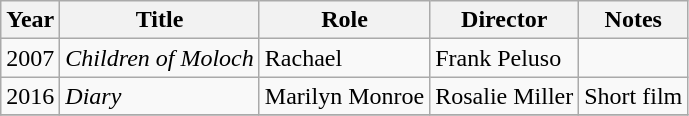<table class="wikitable plainrowheaders sortable">
<tr>
<th scope="col">Year</th>
<th scope="col">Title</th>
<th scope="col">Role</th>
<th scope="col">Director</th>
<th class="unsortable">Notes</th>
</tr>
<tr>
<td>2007</td>
<td><em>Children of Moloch</em></td>
<td>Rachael</td>
<td>Frank Peluso</td>
<td></td>
</tr>
<tr>
<td>2016</td>
<td><em>Diary</em></td>
<td>Marilyn Monroe</td>
<td>Rosalie Miller</td>
<td>Short film</td>
</tr>
<tr>
</tr>
</table>
